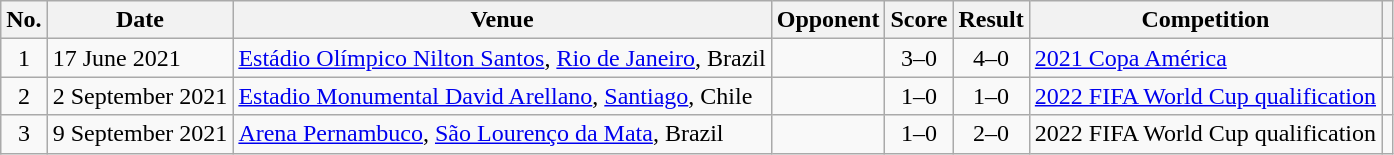<table class="wikitable sortable">
<tr>
<th scope="col">No.</th>
<th scope="col">Date</th>
<th scope="col">Venue</th>
<th scope="col">Opponent</th>
<th scope="col">Score</th>
<th scope="col">Result</th>
<th scope="col">Competition</th>
<th scope="col" class="unsortable"></th>
</tr>
<tr>
<td style="text-align:center">1</td>
<td>17 June 2021</td>
<td><a href='#'>Estádio Olímpico Nilton Santos</a>, <a href='#'>Rio de Janeiro</a>, Brazil</td>
<td></td>
<td style="text-align:center">3–0</td>
<td style="text-align:center">4–0</td>
<td><a href='#'>2021 Copa América</a></td>
<td style="text-align:center"></td>
</tr>
<tr>
<td style="text-align:center">2</td>
<td>2 September 2021</td>
<td><a href='#'>Estadio Monumental David Arellano</a>, <a href='#'>Santiago</a>, Chile</td>
<td></td>
<td style="text-align:center">1–0</td>
<td style="text-align:center">1–0</td>
<td><a href='#'>2022 FIFA World Cup qualification</a></td>
<td style="text-align:center"></td>
</tr>
<tr>
<td style="text-align:center">3</td>
<td>9 September 2021</td>
<td><a href='#'>Arena Pernambuco</a>, <a href='#'>São Lourenço da Mata</a>, Brazil</td>
<td></td>
<td style="text-align:center">1–0</td>
<td style="text-align:center">2–0</td>
<td>2022 FIFA World Cup qualification</td>
<td style="text-align:center"></td>
</tr>
</table>
